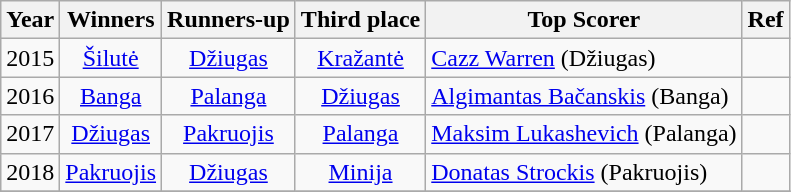<table class="wikitable" style="text-align:center">
<tr>
<th>Year</th>
<th>Winners</th>
<th>Runners-up</th>
<th>Third place</th>
<th>Top Scorer</th>
<th>Ref</th>
</tr>
<tr>
<td>2015</td>
<td><a href='#'>Šilutė</a></td>
<td><a href='#'>Džiugas</a></td>
<td><a href='#'>Kražantė</a></td>
<td align=left> <a href='#'>Cazz Warren</a> (Džiugas)</td>
<td></td>
</tr>
<tr>
<td>2016</td>
<td><a href='#'>Banga</a></td>
<td><a href='#'>Palanga</a></td>
<td><a href='#'>Džiugas</a></td>
<td align=left> <a href='#'>Algimantas Bačanskis</a> (Banga)</td>
<td></td>
</tr>
<tr>
<td>2017</td>
<td><a href='#'>Džiugas</a></td>
<td><a href='#'>Pakruojis</a></td>
<td><a href='#'>Palanga</a></td>
<td align=left> <a href='#'>Maksim Lukashevich</a> (Palanga)</td>
<td></td>
</tr>
<tr>
<td>2018</td>
<td><a href='#'>Pakruojis</a></td>
<td><a href='#'>Džiugas</a></td>
<td><a href='#'>Minija</a></td>
<td align=left> <a href='#'>Donatas Strockis</a> (Pakruojis)</td>
<td></td>
</tr>
<tr>
</tr>
</table>
